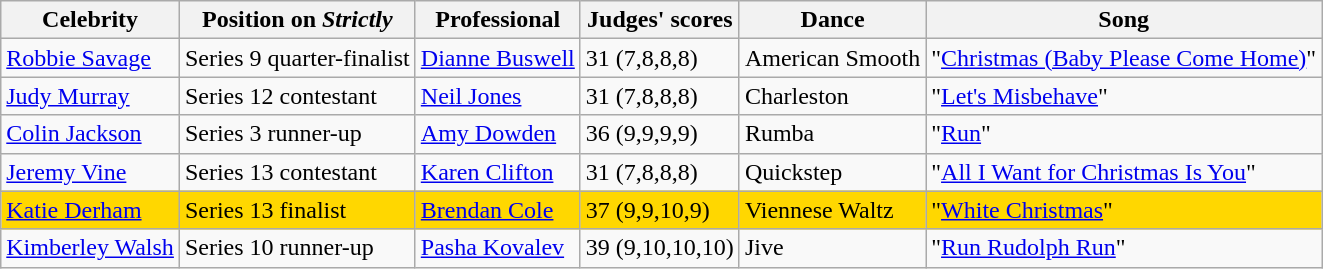<table class="wikitable sortable">
<tr>
<th>Celebrity</th>
<th>Position on <em>Strictly</em></th>
<th>Professional</th>
<th>Judges' scores</th>
<th>Dance</th>
<th>Song</th>
</tr>
<tr>
<td><a href='#'>Robbie Savage</a></td>
<td>Series 9 quarter-finalist</td>
<td><a href='#'>Dianne Buswell</a></td>
<td>31 (7,8,8,8)</td>
<td>American Smooth</td>
<td>"<a href='#'>Christmas (Baby Please Come Home)</a>"</td>
</tr>
<tr>
<td><a href='#'>Judy Murray</a></td>
<td>Series 12 contestant</td>
<td><a href='#'>Neil Jones</a></td>
<td>31 (7,8,8,8)</td>
<td>Charleston</td>
<td>"<a href='#'>Let's Misbehave</a>"</td>
</tr>
<tr>
<td><a href='#'>Colin Jackson</a></td>
<td>Series 3 runner-up</td>
<td><a href='#'>Amy Dowden</a></td>
<td>36 (9,9,9,9)</td>
<td>Rumba</td>
<td>"<a href='#'>Run</a>"</td>
</tr>
<tr>
<td><a href='#'>Jeremy Vine</a></td>
<td>Series 13 contestant</td>
<td><a href='#'>Karen Clifton</a></td>
<td>31 (7,8,8,8)</td>
<td>Quickstep</td>
<td>"<a href='#'>All I Want for Christmas Is You</a>"</td>
</tr>
<tr - style="background:gold;">
<td><a href='#'>Katie Derham</a></td>
<td>Series 13 finalist</td>
<td><a href='#'>Brendan Cole</a></td>
<td>37 (9,9,10,9)</td>
<td>Viennese Waltz</td>
<td>"<a href='#'>White Christmas</a>"</td>
</tr>
<tr>
<td><a href='#'>Kimberley Walsh</a></td>
<td>Series 10 runner-up</td>
<td><a href='#'>Pasha Kovalev</a></td>
<td>39 (9,10,10,10)</td>
<td>Jive</td>
<td>"<a href='#'>Run Rudolph Run</a>"</td>
</tr>
</table>
